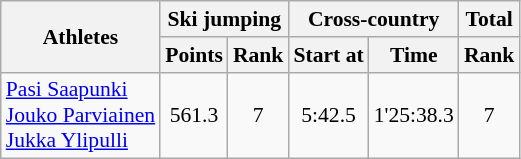<table class="wikitable" border="1" style="font-size:90%">
<tr>
<th rowspan="2">Athletes</th>
<th colspan="2">Ski jumping</th>
<th colspan="2">Cross-country</th>
<th>Total</th>
</tr>
<tr>
<th>Points</th>
<th>Rank</th>
<th>Start at</th>
<th>Time</th>
<th>Rank</th>
</tr>
<tr>
<td><a href='#'>Pasi Saapunki</a><br><a href='#'>Jouko Parviainen</a><br><a href='#'>Jukka Ylipulli</a></td>
<td align=center>561.3</td>
<td align=center>7</td>
<td align=center>5:42.5</td>
<td align=center>1'25:38.3</td>
<td align=center>7</td>
</tr>
</table>
